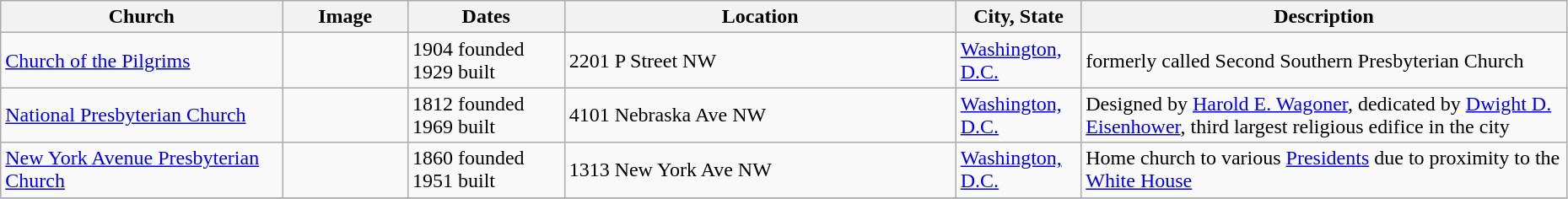<table class="wikitable sortable" style="width:98%">
<tr>
<th width = 18%><strong>Church</strong></th>
<th width = 8% class="unsortable"><strong>Image</strong></th>
<th width = 10%><strong>Dates</strong></th>
<th width = 25%><strong>Location</strong></th>
<th width = 8%><strong>City, State</strong></th>
<th class="unsortable"><strong>Description</strong></th>
</tr>
<tr>
<td><a href='#'>Church of the Pilgrims</a></td>
<td></td>
<td>1904 founded<br>1929 built</td>
<td>2201 P Street NW<br><small></small></td>
<td><a href='#'>Washington, D.C.</a></td>
<td>formerly called Second Southern Presbyterian Church</td>
</tr>
<tr>
<td><a href='#'>National Presbyterian Church</a></td>
<td></td>
<td>1812 founded<br>1969 built</td>
<td>4101 Nebraska Ave NW<br><small></small></td>
<td><a href='#'>Washington, D.C.</a></td>
<td>Designed by <a href='#'>Harold E. Wagoner</a>, dedicated by <a href='#'>Dwight D. Eisenhower</a>, third largest religious edifice in the city</td>
</tr>
<tr>
<td><a href='#'>New York Avenue Presbyterian Church</a></td>
<td></td>
<td>1860 founded<br>1951 built</td>
<td>1313 New York Ave NW<br><small></small></td>
<td><a href='#'>Washington, D.C.</a></td>
<td>Home church to various <a href='#'>Presidents</a> due to proximity to the <a href='#'>White House</a></td>
</tr>
<tr>
</tr>
</table>
